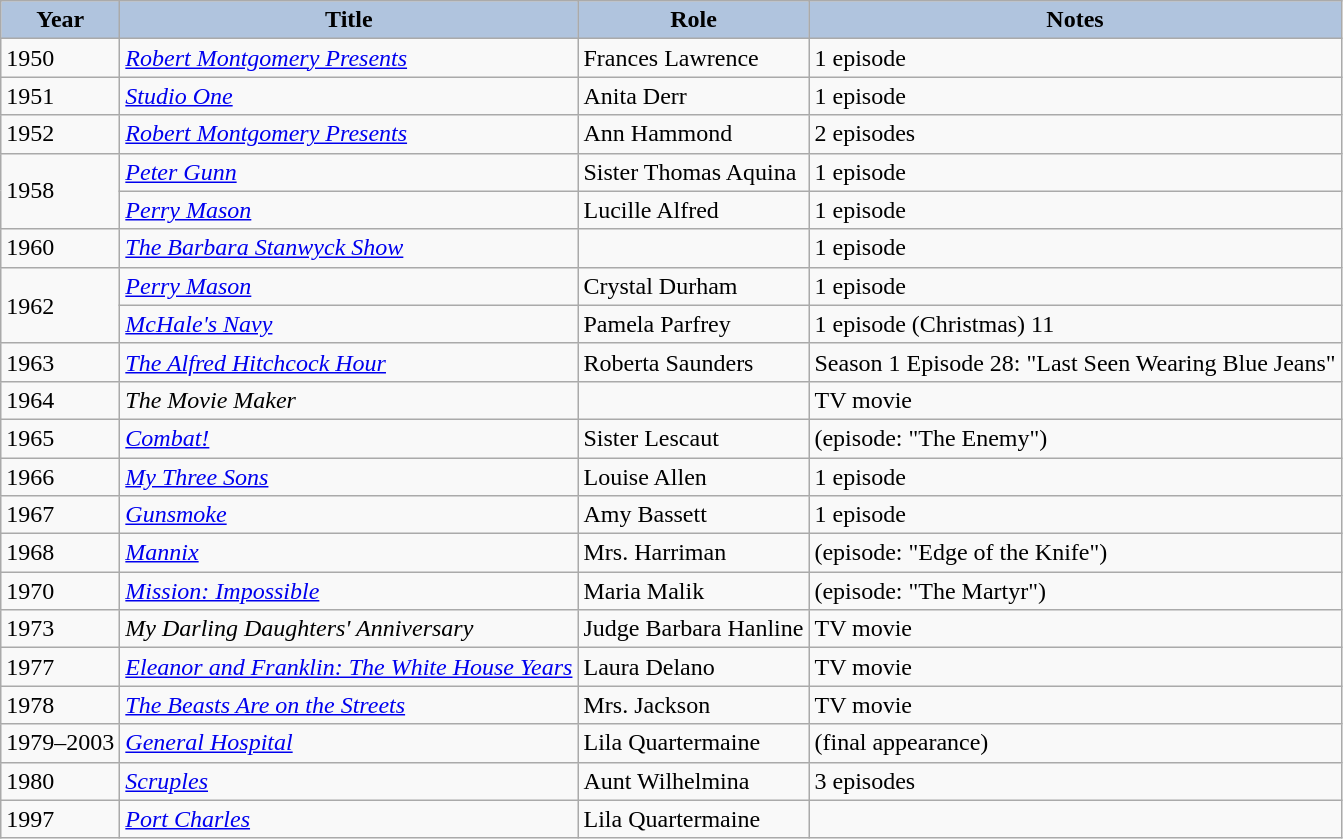<table class="wikitable">
<tr>
<th style="background:#B0C4DE;">Year</th>
<th style="background:#B0C4DE;">Title</th>
<th style="background:#B0C4DE;">Role</th>
<th style="background:#B0C4DE;">Notes</th>
</tr>
<tr>
<td>1950</td>
<td><em><a href='#'>Robert Montgomery Presents</a></em></td>
<td>Frances Lawrence</td>
<td>1 episode</td>
</tr>
<tr>
<td>1951</td>
<td><em><a href='#'>Studio One</a></em></td>
<td>Anita Derr</td>
<td>1 episode</td>
</tr>
<tr>
<td>1952</td>
<td><em><a href='#'>Robert Montgomery Presents</a></em></td>
<td>Ann Hammond</td>
<td>2 episodes</td>
</tr>
<tr>
<td rowspan=2>1958</td>
<td><em><a href='#'>Peter Gunn</a></em></td>
<td>Sister Thomas Aquina</td>
<td>1 episode</td>
</tr>
<tr>
<td><em><a href='#'>Perry Mason</a></em></td>
<td>Lucille Alfred</td>
<td>1 episode</td>
</tr>
<tr>
<td>1960</td>
<td><em><a href='#'>The Barbara Stanwyck Show</a></em></td>
<td></td>
<td>1 episode</td>
</tr>
<tr>
<td rowspan=2>1962</td>
<td><em><a href='#'>Perry Mason</a></em></td>
<td>Crystal Durham</td>
<td>1 episode</td>
</tr>
<tr>
<td><em><a href='#'>McHale's Navy</a></em></td>
<td>Pamela Parfrey</td>
<td>1 episode (Christmas) 11</td>
</tr>
<tr>
<td>1963</td>
<td><em><a href='#'>The Alfred Hitchcock Hour</a></em></td>
<td>Roberta Saunders</td>
<td>Season 1 Episode 28: "Last Seen Wearing Blue Jeans"</td>
</tr>
<tr>
<td>1964</td>
<td><em>The Movie Maker</em></td>
<td></td>
<td>TV movie</td>
</tr>
<tr>
<td>1965</td>
<td><em><a href='#'>Combat!</a></em></td>
<td>Sister Lescaut</td>
<td>(episode: "The Enemy")</td>
</tr>
<tr>
<td>1966</td>
<td><em><a href='#'>My Three Sons</a></em></td>
<td>Louise Allen</td>
<td>1 episode</td>
</tr>
<tr>
<td>1967</td>
<td><em><a href='#'>Gunsmoke</a></em></td>
<td>Amy Bassett</td>
<td>1 episode</td>
</tr>
<tr>
<td>1968</td>
<td><em><a href='#'>Mannix</a></em></td>
<td>Mrs. Harriman</td>
<td>(episode: "Edge of the Knife")</td>
</tr>
<tr>
<td>1970</td>
<td><em><a href='#'>Mission: Impossible</a></em></td>
<td>Maria Malik</td>
<td>(episode: "The Martyr")</td>
</tr>
<tr>
<td>1973</td>
<td><em>My Darling Daughters' Anniversary</em></td>
<td>Judge Barbara Hanline</td>
<td>TV movie</td>
</tr>
<tr>
<td>1977</td>
<td><em><a href='#'>Eleanor and Franklin: The White House Years</a></em></td>
<td>Laura Delano</td>
<td>TV movie</td>
</tr>
<tr>
<td>1978</td>
<td><em><a href='#'>The Beasts Are on the Streets</a></em></td>
<td>Mrs. Jackson</td>
<td>TV movie</td>
</tr>
<tr>
<td>1979–2003</td>
<td><em><a href='#'>General Hospital</a></em></td>
<td>Lila Quartermaine</td>
<td>(final appearance)</td>
</tr>
<tr>
<td>1980</td>
<td><em><a href='#'>Scruples</a></em></td>
<td>Aunt Wilhelmina</td>
<td>3 episodes</td>
</tr>
<tr>
<td>1997</td>
<td><em><a href='#'>Port Charles</a></em></td>
<td>Lila Quartermaine</td>
<td></td>
</tr>
</table>
